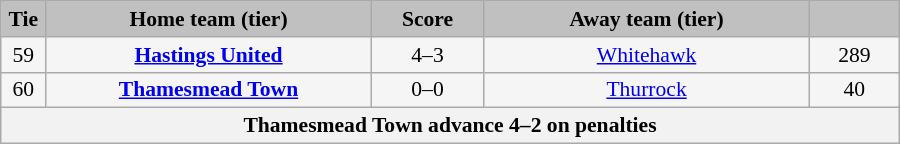<table class="wikitable" style="width: 600px; background:WhiteSmoke; text-align:center; font-size:90%">
<tr>
<td scope="col" style="width:  5.00%; background:silver;"><strong>Tie</strong></td>
<td scope="col" style="width: 36.25%; background:silver;"><strong>Home team (tier)</strong></td>
<td scope="col" style="width: 12.50%; background:silver;"><strong>Score</strong></td>
<td scope="col" style="width: 36.25%; background:silver;"><strong>Away team (tier)</strong></td>
<td scope="col" style="width: 10.00%; background:silver;"><strong></strong></td>
</tr>
<tr>
<td>59</td>
<td><strong><a href='#'>Hastings United</a></strong></td>
<td>4–3</td>
<td><a href='#'>Whitehawk</a></td>
<td>289</td>
</tr>
<tr>
<td>60</td>
<td><strong><a href='#'>Thamesmead Town</a></strong></td>
<td>0–0</td>
<td><a href='#'>Thurrock</a></td>
<td>40</td>
</tr>
<tr>
<th colspan="5">Thamesmead Town advance 4–2 on penalties</th>
</tr>
</table>
